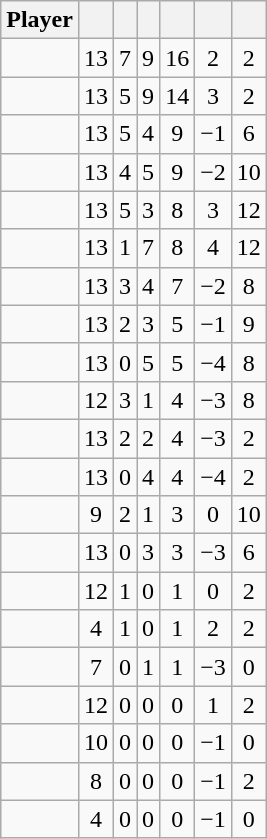<table class="wikitable sortable" style="text-align:center;">
<tr>
<th>Player</th>
<th></th>
<th></th>
<th></th>
<th></th>
<th data-sort-type="number"></th>
<th></th>
</tr>
<tr>
<td></td>
<td>13</td>
<td>7</td>
<td>9</td>
<td>16</td>
<td>2</td>
<td>2</td>
</tr>
<tr>
<td></td>
<td>13</td>
<td>5</td>
<td>9</td>
<td>14</td>
<td>3</td>
<td>2</td>
</tr>
<tr>
<td></td>
<td>13</td>
<td>5</td>
<td>4</td>
<td>9</td>
<td>−1</td>
<td>6</td>
</tr>
<tr>
<td></td>
<td>13</td>
<td>4</td>
<td>5</td>
<td>9</td>
<td>−2</td>
<td>10</td>
</tr>
<tr>
<td></td>
<td>13</td>
<td>5</td>
<td>3</td>
<td>8</td>
<td>3</td>
<td>12</td>
</tr>
<tr>
<td></td>
<td>13</td>
<td>1</td>
<td>7</td>
<td>8</td>
<td>4</td>
<td>12</td>
</tr>
<tr>
<td></td>
<td>13</td>
<td>3</td>
<td>4</td>
<td>7</td>
<td>−2</td>
<td>8</td>
</tr>
<tr>
<td></td>
<td>13</td>
<td>2</td>
<td>3</td>
<td>5</td>
<td>−1</td>
<td>9</td>
</tr>
<tr>
<td></td>
<td>13</td>
<td>0</td>
<td>5</td>
<td>5</td>
<td>−4</td>
<td>8</td>
</tr>
<tr>
<td></td>
<td>12</td>
<td>3</td>
<td>1</td>
<td>4</td>
<td>−3</td>
<td>8</td>
</tr>
<tr>
<td></td>
<td>13</td>
<td>2</td>
<td>2</td>
<td>4</td>
<td>−3</td>
<td>2</td>
</tr>
<tr>
<td></td>
<td>13</td>
<td>0</td>
<td>4</td>
<td>4</td>
<td>−4</td>
<td>2</td>
</tr>
<tr>
<td></td>
<td>9</td>
<td>2</td>
<td>1</td>
<td>3</td>
<td>0</td>
<td>10</td>
</tr>
<tr>
<td></td>
<td>13</td>
<td>0</td>
<td>3</td>
<td>3</td>
<td>−3</td>
<td>6</td>
</tr>
<tr>
<td></td>
<td>12</td>
<td>1</td>
<td>0</td>
<td>1</td>
<td>0</td>
<td>2</td>
</tr>
<tr>
<td></td>
<td>4</td>
<td>1</td>
<td>0</td>
<td>1</td>
<td>2</td>
<td>2</td>
</tr>
<tr>
<td></td>
<td>7</td>
<td>0</td>
<td>1</td>
<td>1</td>
<td>−3</td>
<td>0</td>
</tr>
<tr>
<td></td>
<td>12</td>
<td>0</td>
<td>0</td>
<td>0</td>
<td>1</td>
<td>2</td>
</tr>
<tr>
<td></td>
<td>10</td>
<td>0</td>
<td>0</td>
<td>0</td>
<td>−1</td>
<td>0</td>
</tr>
<tr>
<td></td>
<td>8</td>
<td>0</td>
<td>0</td>
<td>0</td>
<td>−1</td>
<td>2</td>
</tr>
<tr>
<td></td>
<td>4</td>
<td>0</td>
<td>0</td>
<td>0</td>
<td>−1</td>
<td>0</td>
</tr>
</table>
